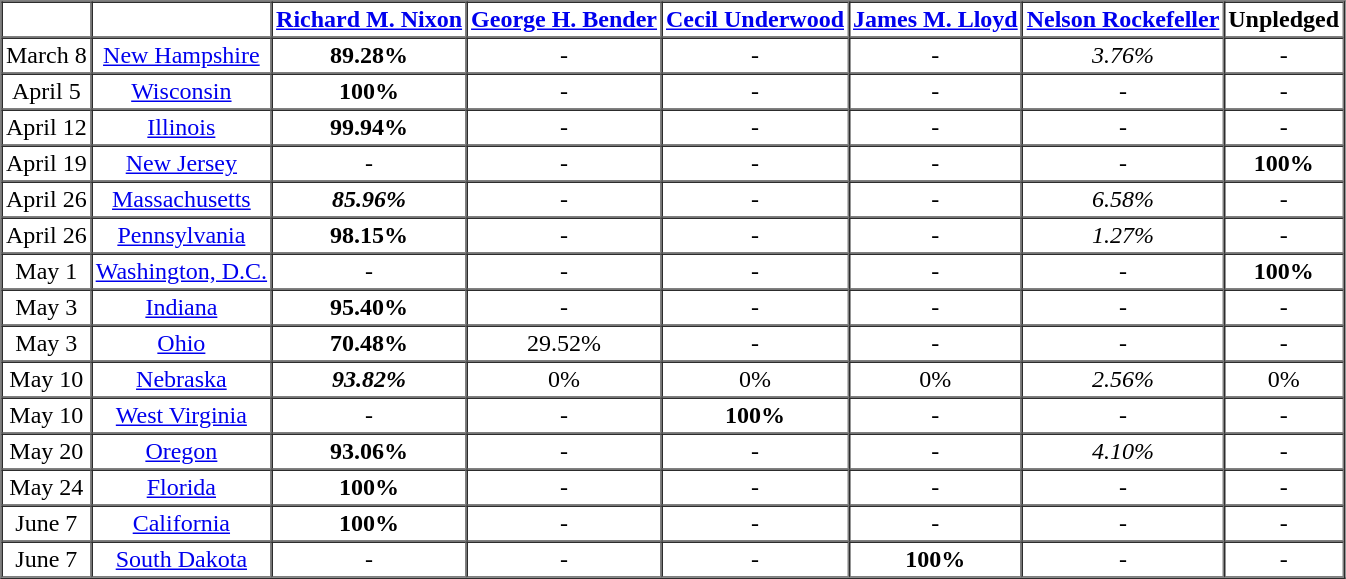<table border="1" cellspacing="0" cellpadding="2" style="margin:left:10px; text-align:center">
<tr>
<th></th>
<th></th>
<th><a href='#'>Richard M. Nixon</a></th>
<th><a href='#'>George H. Bender</a></th>
<th><a href='#'>Cecil Underwood</a></th>
<th><a href='#'>James M. Lloyd</a></th>
<th><a href='#'>Nelson Rockefeller</a></th>
<th>Unpledged</th>
</tr>
<tr>
<td>March 8</td>
<td><a href='#'>New Hampshire</a></td>
<td><strong>89.28%</strong></td>
<td>-</td>
<td>-</td>
<td>-</td>
<td><em>3.76%</em></td>
<td>-</td>
</tr>
<tr>
<td>April 5</td>
<td><a href='#'>Wisconsin</a></td>
<td><strong>100%</strong></td>
<td>-</td>
<td>-</td>
<td>-</td>
<td>-</td>
<td>-</td>
</tr>
<tr>
<td>April 12</td>
<td><a href='#'>Illinois</a></td>
<td><strong>99.94%</strong></td>
<td>-</td>
<td>-</td>
<td>-</td>
<td>-</td>
<td>-</td>
</tr>
<tr>
<td>April 19</td>
<td><a href='#'>New Jersey</a></td>
<td>-</td>
<td>-</td>
<td>-</td>
<td>-</td>
<td>-</td>
<td><strong>100%</strong></td>
</tr>
<tr>
<td>April 26</td>
<td><a href='#'>Massachusetts</a></td>
<td><strong><em>85.96%</em></strong></td>
<td>-</td>
<td>-</td>
<td>-</td>
<td><em>6.58%</em></td>
<td>-</td>
</tr>
<tr>
<td>April 26</td>
<td><a href='#'>Pennsylvania</a></td>
<td><strong>98.15%</strong></td>
<td>-</td>
<td>-</td>
<td>-</td>
<td><em>1.27%</em></td>
<td>-</td>
</tr>
<tr>
<td>May 1</td>
<td><a href='#'>Washington, D.C.</a></td>
<td>-</td>
<td>-</td>
<td>-</td>
<td>-</td>
<td>-</td>
<td><strong>100%</strong></td>
</tr>
<tr>
<td>May 3</td>
<td><a href='#'>Indiana</a></td>
<td><strong>95.40%</strong></td>
<td>-</td>
<td>-</td>
<td>-</td>
<td>-</td>
<td>-</td>
</tr>
<tr>
<td>May 3</td>
<td><a href='#'>Ohio</a></td>
<td><strong>70.48%</strong></td>
<td>29.52%</td>
<td>-</td>
<td>-</td>
<td>-</td>
<td>-</td>
</tr>
<tr>
<td>May 10</td>
<td><a href='#'>Nebraska</a></td>
<td><strong><em>93.82%</em></strong></td>
<td>0%</td>
<td>0%</td>
<td>0%</td>
<td><em>2.56%</em></td>
<td>0%</td>
</tr>
<tr>
<td>May 10</td>
<td><a href='#'>West Virginia</a></td>
<td>-</td>
<td>-</td>
<td><strong>100%</strong></td>
<td>-</td>
<td>-</td>
<td>-</td>
</tr>
<tr>
<td>May 20</td>
<td><a href='#'>Oregon</a></td>
<td><strong>93.06%</strong></td>
<td>-</td>
<td>-</td>
<td>-</td>
<td><em>4.10%</em></td>
<td>-</td>
</tr>
<tr>
<td>May 24</td>
<td><a href='#'>Florida</a></td>
<td><strong>100%</strong></td>
<td>-</td>
<td>-</td>
<td>-</td>
<td>-</td>
<td>-</td>
</tr>
<tr>
<td>June 7</td>
<td><a href='#'>California</a></td>
<td><strong>100%</strong></td>
<td>-</td>
<td>-</td>
<td>-</td>
<td>-</td>
<td>-</td>
</tr>
<tr>
<td>June 7</td>
<td><a href='#'>South Dakota</a></td>
<td>-</td>
<td>-</td>
<td>-</td>
<td><strong>100%</strong></td>
<td>-</td>
<td>-</td>
</tr>
</table>
